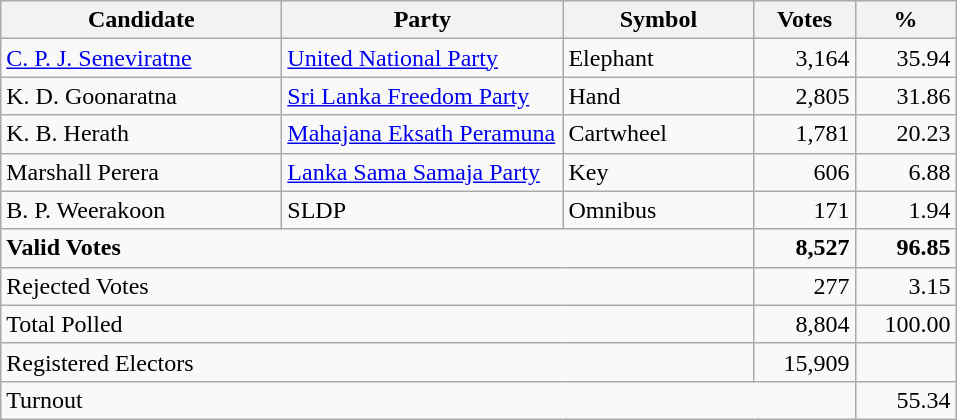<table class="wikitable" border="1" style="text-align:right;">
<tr>
<th align=left width="180">Candidate</th>
<th align=left width="180">Party</th>
<th align=left width="120">Symbol</th>
<th align=left width="60">Votes</th>
<th align=left width="60">%</th>
</tr>
<tr>
<td align=left><a href='#'>C. P. J. Seneviratne</a></td>
<td align=left><a href='#'>United National Party</a></td>
<td align=left>Elephant</td>
<td>3,164</td>
<td>35.94</td>
</tr>
<tr>
<td align=left>K. D. Goonaratna</td>
<td align=left><a href='#'>Sri Lanka Freedom Party</a></td>
<td align=left>Hand</td>
<td>2,805</td>
<td>31.86</td>
</tr>
<tr>
<td align=left>K. B. Herath</td>
<td align=left><a href='#'>Mahajana Eksath Peramuna</a></td>
<td align=left>Cartwheel</td>
<td>1,781</td>
<td>20.23</td>
</tr>
<tr>
<td align=left>Marshall Perera</td>
<td align=left><a href='#'>Lanka Sama Samaja Party</a></td>
<td align=left>Key</td>
<td>606</td>
<td>6.88</td>
</tr>
<tr>
<td align=left>B. P. Weerakoon</td>
<td align=left>SLDP</td>
<td align=left>Omnibus</td>
<td>171</td>
<td>1.94</td>
</tr>
<tr>
<td align=left colspan=3><strong>Valid Votes</strong></td>
<td><strong>8,527</strong></td>
<td><strong>96.85</strong></td>
</tr>
<tr>
<td align=left colspan=3>Rejected Votes</td>
<td>277</td>
<td>3.15</td>
</tr>
<tr>
<td align=left colspan=3>Total Polled</td>
<td>8,804</td>
<td>100.00</td>
</tr>
<tr>
<td align=left colspan=3>Registered Electors</td>
<td>15,909</td>
<td></td>
</tr>
<tr>
<td align=left colspan=4>Turnout</td>
<td>55.34</td>
</tr>
</table>
